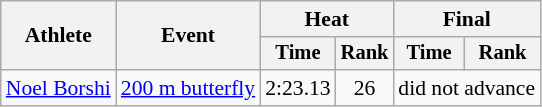<table class=wikitable style="font-size:90%">
<tr>
<th rowspan=2>Athlete</th>
<th rowspan=2>Event</th>
<th colspan="2">Heat</th>
<th colspan="2">Final</th>
</tr>
<tr style="font-size:95%">
<th>Time</th>
<th>Rank</th>
<th>Time</th>
<th>Rank</th>
</tr>
<tr align=center>
<td align=left><a href='#'>Noel Borshi</a></td>
<td align=left><a href='#'>200 m butterfly</a></td>
<td>2:23.13</td>
<td>26</td>
<td colspan=2>did not advance</td>
</tr>
</table>
